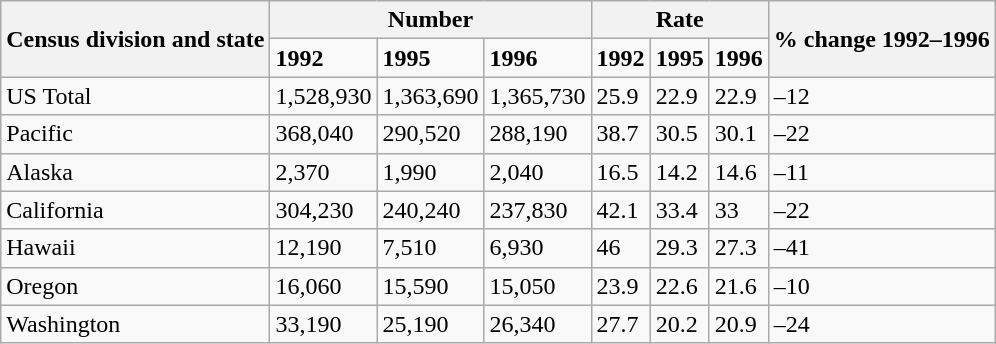<table class="wikitable">
<tr>
<th rowspan="2">Census division and state</th>
<th colspan="3">Number</th>
<th colspan="3">Rate</th>
<th rowspan="2">% change 1992–1996</th>
</tr>
<tr>
<td><strong>1992</strong></td>
<td><strong>1995</strong></td>
<td><strong>1996</strong></td>
<td><strong>1992</strong></td>
<td><strong>1995</strong></td>
<td><strong>1996</strong></td>
</tr>
<tr>
<td>US Total</td>
<td>1,528,930</td>
<td>1,363,690</td>
<td>1,365,730</td>
<td>25.9</td>
<td>22.9</td>
<td>22.9</td>
<td>–12</td>
</tr>
<tr>
<td>Pacific</td>
<td>368,040</td>
<td>290,520</td>
<td>288,190</td>
<td>38.7</td>
<td>30.5</td>
<td>30.1</td>
<td>–22</td>
</tr>
<tr>
<td>Alaska</td>
<td>2,370</td>
<td>1,990</td>
<td>2,040</td>
<td>16.5</td>
<td>14.2</td>
<td>14.6</td>
<td>–11</td>
</tr>
<tr>
<td>California</td>
<td>304,230</td>
<td>240,240</td>
<td>237,830</td>
<td>42.1</td>
<td>33.4</td>
<td>33</td>
<td>–22</td>
</tr>
<tr>
<td>Hawaii</td>
<td>12,190</td>
<td>7,510</td>
<td>6,930</td>
<td>46</td>
<td>29.3</td>
<td>27.3</td>
<td>–41</td>
</tr>
<tr>
<td>Oregon</td>
<td>16,060</td>
<td>15,590</td>
<td>15,050</td>
<td>23.9</td>
<td>22.6</td>
<td>21.6</td>
<td>–10</td>
</tr>
<tr>
<td>Washington</td>
<td>33,190</td>
<td>25,190</td>
<td>26,340</td>
<td>27.7</td>
<td>20.2</td>
<td>20.9</td>
<td>–24</td>
</tr>
</table>
